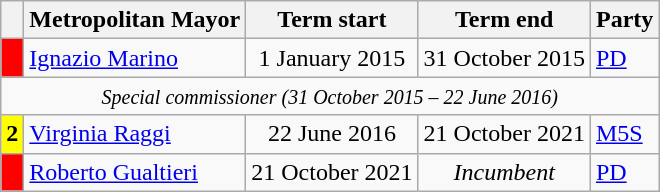<table class="wikitable">
<tr>
<th class=unsortable> </th>
<th>Metropolitan Mayor</th>
<th>Term start</th>
<th>Term end</th>
<th>Party</th>
</tr>
<tr>
<th style="background:#FF0000;"></th>
<td><a href='#'>Ignazio Marino</a></td>
<td align=center>1 January 2015</td>
<td align=center>31 October 2015</td>
<td><a href='#'>PD</a></td>
</tr>
<tr>
<td colspan=5 align=center><small><em>Special commissioner (31 October 2015 – 22 June 2016)</em></small></td>
</tr>
<tr>
<th style="background:#FFFF00;">2</th>
<td><a href='#'>Virginia Raggi</a></td>
<td align=center>22 June 2016</td>
<td align=center>21 October 2021</td>
<td><a href='#'>M5S</a></td>
</tr>
<tr>
<th style="background:#FF0000;"></th>
<td><a href='#'>Roberto Gualtieri</a></td>
<td align=center>21 October 2021</td>
<td align=center><em>Incumbent</em></td>
<td><a href='#'>PD</a></td>
</tr>
</table>
